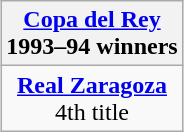<table class="wikitable" style="text-align: center; margin: 0 auto;">
<tr>
<th><a href='#'>Copa del Rey</a><br>1993–94 winners</th>
</tr>
<tr>
<td><strong><a href='#'>Real Zaragoza</a></strong><br>4th title</td>
</tr>
</table>
